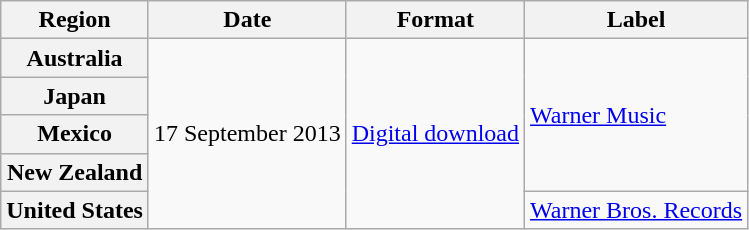<table class="wikitable sortable plainrowheaders">
<tr>
<th scope="col">Region</th>
<th scope="col">Date</th>
<th scope="col">Format</th>
<th scope="col">Label</th>
</tr>
<tr>
<th scope="row">Australia</th>
<td rowspan="5">17 September 2013</td>
<td rowspan="5"><a href='#'>Digital download</a></td>
<td rowspan="4"><a href='#'>Warner Music</a></td>
</tr>
<tr>
<th scope="row">Japan</th>
</tr>
<tr>
<th scope="row">Mexico</th>
</tr>
<tr>
<th scope="row">New Zealand</th>
</tr>
<tr>
<th scope="row">United States</th>
<td><a href='#'>Warner Bros. Records</a></td>
</tr>
</table>
